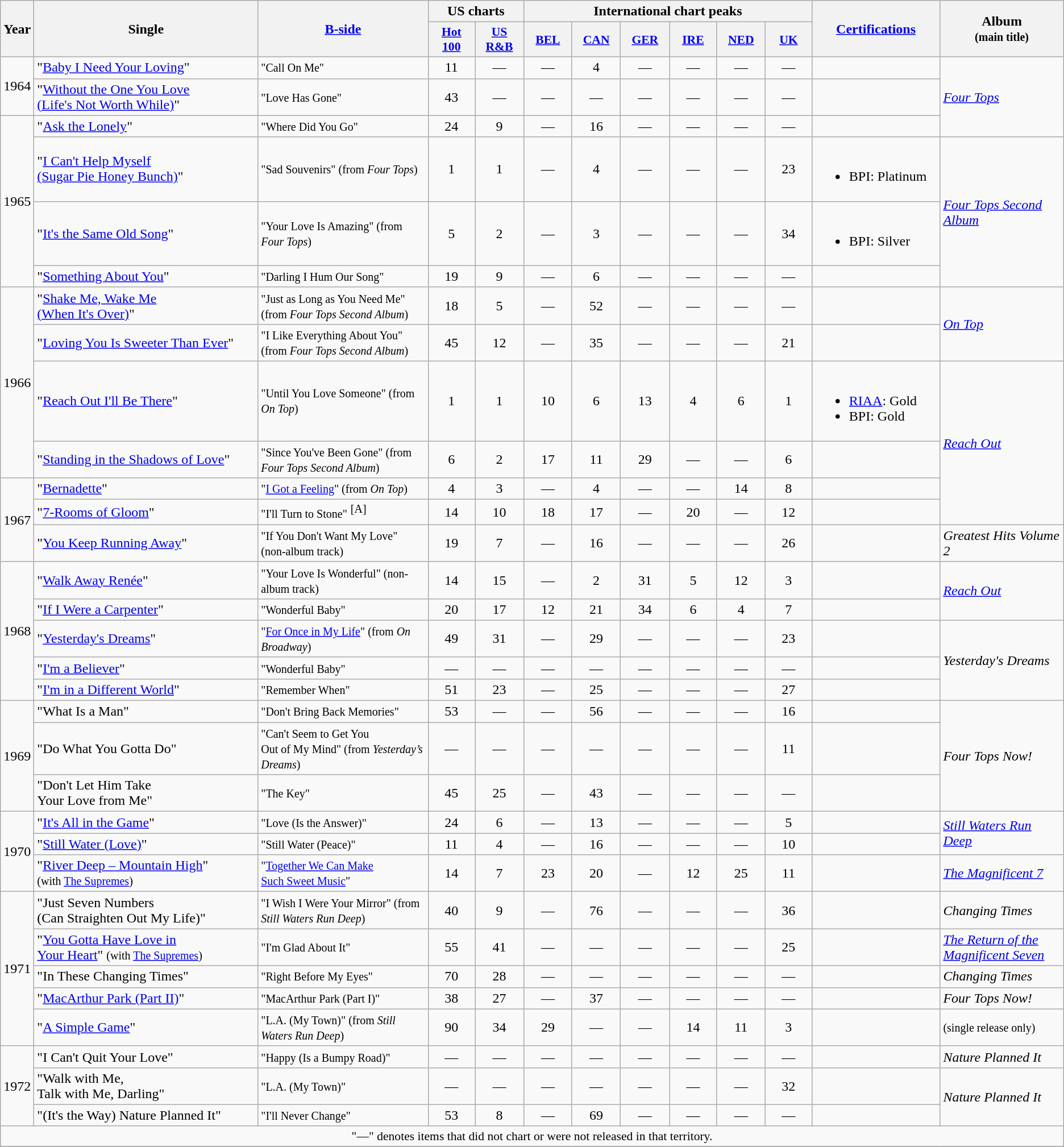<table class="wikitable">
<tr>
<th rowspan="2">Year</th>
<th rowspan="2" style="width:20em;">Single</th>
<th rowspan="2" style="width:15em;"><a href='#'>B-side</a></th>
<th colspan="2">US charts</th>
<th colspan="6">International chart peaks</th>
<th rowspan="2" style="width:10em;"><a href='#'>Certifications</a></th>
<th rowspan="2" style="width:10em;">Album<br><small>(main title)</small></th>
</tr>
<tr>
<th style="width:4em;font-size:90%;"><a href='#'>Hot<br>100</a></th>
<th style="width:4em;font-size:90%;"><a href='#'>US<br>R&B</a></th>
<th style="width:4em;font-size:90%;"><a href='#'>BEL</a><br></th>
<th style="width:4em;font-size:90%;"><a href='#'>CAN</a><br></th>
<th style="width:4em;font-size:90%;"><a href='#'>GER</a><br></th>
<th style="width:4em;font-size:90%;"><a href='#'>IRE</a><br></th>
<th style="width:4em;font-size:90%;"><a href='#'>NED</a><br></th>
<th style="width:4em;font-size:90%;"><a href='#'>UK</a><br></th>
</tr>
<tr>
<td rowspan="2">1964</td>
<td>"<a href='#'>Baby I Need Your Loving</a>"</td>
<td><small>"Call On Me"</small></td>
<td align="center">11</td>
<td align="center">—</td>
<td align="center">—</td>
<td align="center">4</td>
<td align="center">—</td>
<td align="center">—</td>
<td align="center">—</td>
<td align="center">—</td>
<td></td>
<td rowspan="3"><em><a href='#'>Four Tops</a></em></td>
</tr>
<tr>
<td>"<a href='#'>Without the One You Love<br>(Life's Not Worth While)</a>"</td>
<td><small>"Love Has Gone"</small></td>
<td align="center">43</td>
<td align="center">—</td>
<td align="center">—</td>
<td align="center">—</td>
<td align="center">—</td>
<td align="center">—</td>
<td align="center">—</td>
<td align="center">—</td>
<td></td>
</tr>
<tr>
<td rowspan="4">1965</td>
<td>"<a href='#'>Ask the Lonely</a>"</td>
<td><small>"Where Did You Go"</small></td>
<td align="center">24</td>
<td align="center">9</td>
<td align="center">—</td>
<td align="center">16</td>
<td align="center">—</td>
<td align="center">—</td>
<td align="center">—</td>
<td align="center">—</td>
<td></td>
</tr>
<tr>
<td>"<a href='#'>I Can't Help Myself<br>(Sugar Pie Honey Bunch)</a>"</td>
<td><small>"Sad Souvenirs" (from <em>Four Tops</em>)</small></td>
<td align="center">1</td>
<td align="center">1</td>
<td align="center">—</td>
<td align="center">4</td>
<td align="center">—</td>
<td align="center">—</td>
<td align="center">—</td>
<td align="center">23</td>
<td><br><ul><li>BPI: Platinum</li></ul></td>
<td rowspan="3"><em><a href='#'>Four Tops Second Album</a></em></td>
</tr>
<tr>
<td>"<a href='#'>It's the Same Old Song</a>"</td>
<td><small>"Your Love Is Amazing" (from <em>Four Tops</em>)</small></td>
<td align="center">5</td>
<td align="center">2</td>
<td align="center">—</td>
<td align="center">3</td>
<td align="center">—</td>
<td align="center">—</td>
<td align="center">—</td>
<td align="center">34</td>
<td><br><ul><li>BPI: Silver</li></ul></td>
</tr>
<tr>
<td>"<a href='#'>Something About You</a>"</td>
<td><small>"Darling I Hum Our Song"</small></td>
<td align="center">19</td>
<td align="center">9</td>
<td align="center">—</td>
<td align="center">6</td>
<td align="center">—</td>
<td align="center">—</td>
<td align="center">—</td>
<td align="center">—</td>
<td></td>
</tr>
<tr>
<td rowspan="4">1966</td>
<td>"<a href='#'>Shake Me, Wake Me<br>(When It's Over)</a>"</td>
<td><small>"Just as Long as You Need Me" (from <em>Four Tops Second Album</em>)</small></td>
<td align="center">18</td>
<td align="center">5</td>
<td align="center">—</td>
<td align="center">52</td>
<td align="center">—</td>
<td align="center">—</td>
<td align="center">—</td>
<td align="center">—</td>
<td></td>
<td rowspan="2"><em><a href='#'>On Top</a></em></td>
</tr>
<tr>
<td>"<a href='#'>Loving You Is Sweeter Than Ever</a>"</td>
<td><small>"I Like Everything About You" (from <em>Four Tops Second Album</em>)</small></td>
<td align="center">45</td>
<td align="center">12</td>
<td align="center">—</td>
<td align="center">35</td>
<td align="center">—</td>
<td align="center">—</td>
<td align="center">—</td>
<td align="center">21</td>
<td></td>
</tr>
<tr>
<td>"<a href='#'>Reach Out I'll Be There</a>"</td>
<td><small>"Until You Love Someone" (from <em>On Top</em>)</small></td>
<td align="center">1</td>
<td align="center">1</td>
<td align="center">10</td>
<td align="center">6</td>
<td align="center">13</td>
<td align="center">4</td>
<td align="center">6</td>
<td align="center">1</td>
<td><br><ul><li><a href='#'>RIAA</a>: Gold</li><li>BPI: Gold</li></ul></td>
<td rowspan="4"><em><a href='#'>Reach Out</a></em></td>
</tr>
<tr>
<td>"<a href='#'>Standing in the Shadows of Love</a>"</td>
<td><small>"Since You've Been Gone" (from <em>Four Tops Second Album</em>)</small></td>
<td align="center">6</td>
<td align="center">2</td>
<td align="center">17</td>
<td align="center">11</td>
<td align="center">29</td>
<td align="center">—</td>
<td align="center">—</td>
<td align="center">6</td>
<td></td>
</tr>
<tr>
<td rowspan="3">1967</td>
<td>"<a href='#'>Bernadette</a>"</td>
<td><small>"<a href='#'>I Got a Feeling</a>" (from <em>On Top</em>)</small></td>
<td align="center">4</td>
<td align="center">3</td>
<td align="center">—</td>
<td align="center">4</td>
<td align="center">—</td>
<td align="center">—</td>
<td align="center">14</td>
<td align="center">8</td>
<td></td>
</tr>
<tr>
<td>"<a href='#'>7-Rooms of Gloom</a>"</td>
<td><small>"I'll Turn to Stone"</small> <sup>[A]</sup></td>
<td align="center">14</td>
<td align="center">10</td>
<td align="center">18</td>
<td align="center">17</td>
<td align="center">—</td>
<td align="center">20</td>
<td align="center">—</td>
<td align="center">12</td>
<td></td>
</tr>
<tr>
<td>"<a href='#'>You Keep Running Away</a>"</td>
<td><small>"If You Don't Want My Love" (non-album track)</small></td>
<td align="center">19</td>
<td align="center">7</td>
<td align="center">—</td>
<td align="center">16</td>
<td align="center">—</td>
<td align="center">—</td>
<td align="center">—</td>
<td align="center">26</td>
<td></td>
<td rowspan="1"><em>Greatest Hits Volume 2</em></td>
</tr>
<tr>
<td rowspan="5">1968</td>
<td>"<a href='#'>Walk Away Renée</a>"</td>
<td><small>"Your Love Is Wonderful" (non-album track)</small></td>
<td align="center">14</td>
<td align="center">15</td>
<td align="center">—</td>
<td align="center">2</td>
<td align="center">31</td>
<td align="center">5</td>
<td align="center">12</td>
<td align="center">3</td>
<td></td>
<td rowspan="2"><em><a href='#'>Reach Out</a></em></td>
</tr>
<tr>
<td>"<a href='#'>If I Were a Carpenter</a>"</td>
<td><small>"Wonderful Baby"</small></td>
<td align="center">20</td>
<td align="center">17</td>
<td align="center">12</td>
<td align="center">21</td>
<td align="center">34</td>
<td align="center">6</td>
<td align="center">4</td>
<td align="center">7</td>
<td></td>
</tr>
<tr>
<td>"<a href='#'>Yesterday's Dreams</a>"</td>
<td><small>"<a href='#'>For Once in My Life</a>" (from <em>On Broadway</em>)</small></td>
<td align="center">49</td>
<td align="center">31</td>
<td align="center">—</td>
<td align="center">29</td>
<td align="center">—</td>
<td align="center">—</td>
<td align="center">—</td>
<td align="center">23</td>
<td></td>
<td rowspan="3"><em>Yesterday's Dreams</em></td>
</tr>
<tr>
<td>"<a href='#'>I'm a Believer</a>"</td>
<td><small>"Wonderful Baby"</small></td>
<td align="center">—</td>
<td align="center">—</td>
<td align="center">—</td>
<td align="center">—</td>
<td align="center">—</td>
<td align="center">—</td>
<td align="center">—</td>
<td align="center">—</td>
<td></td>
</tr>
<tr>
<td>"<a href='#'>I'm in a Different World</a>"</td>
<td><small>"Remember When"</small></td>
<td align="center">51</td>
<td align="center">23</td>
<td align="center">—</td>
<td align="center">25</td>
<td align="center">—</td>
<td align="center">—</td>
<td align="center">—</td>
<td align="center">27</td>
<td></td>
</tr>
<tr>
<td rowspan="3">1969</td>
<td>"What Is a Man"</td>
<td><small>"Don't Bring Back Memories"</small></td>
<td align="center">53</td>
<td align="center">—</td>
<td align="center">—</td>
<td align="center">56</td>
<td align="center">—</td>
<td align="center">—</td>
<td align="center">—</td>
<td align="center">16</td>
<td></td>
<td rowspan="3"><em>Four Tops Now!</em></td>
</tr>
<tr>
<td>"Do What You Gotta Do"</td>
<td><small>"Can't Seem to Get You<br>Out of My Mind" (from <em>Yesterday’s Dreams</em>)</small></td>
<td align="center">—</td>
<td align="center">—</td>
<td align="center">—</td>
<td align="center">—</td>
<td align="center">—</td>
<td align="center">—</td>
<td align="center">—</td>
<td align="center">11</td>
<td></td>
</tr>
<tr>
<td>"Don't Let Him Take<br>Your Love from Me"</td>
<td><small>"The Key"</small></td>
<td align="center">45</td>
<td align="center">25</td>
<td align="center">—</td>
<td align="center">43</td>
<td align="center">—</td>
<td align="center">—</td>
<td align="center">—</td>
<td align="center">—</td>
<td></td>
</tr>
<tr>
<td rowspan="3">1970</td>
<td>"<a href='#'>It's All in the Game</a>"</td>
<td><small>"Love (Is the Answer)"</small></td>
<td align="center">24</td>
<td align="center">6</td>
<td align="center">—</td>
<td align="center">13</td>
<td align="center">—</td>
<td align="center">—</td>
<td align="center">—</td>
<td align="center">5</td>
<td></td>
<td rowspan="2"><em><a href='#'>Still Waters Run Deep</a></em></td>
</tr>
<tr>
<td>"<a href='#'>Still Water (Love)</a>"</td>
<td><small>"Still Water (Peace)"</small></td>
<td align="center">11</td>
<td align="center">4</td>
<td align="center">—</td>
<td align="center">16</td>
<td align="center">—</td>
<td align="center">—</td>
<td align="center">—</td>
<td align="center">10</td>
<td></td>
</tr>
<tr>
<td>"<a href='#'>River Deep – Mountain High</a>"<br><small>(with <a href='#'>The Supremes</a>)</small></td>
<td><small>"<a href='#'>Together We Can Make<br>Such Sweet Music</a>"</small></td>
<td align="center">14</td>
<td align="center">7</td>
<td align="center">23</td>
<td align="center">20</td>
<td align="center">—</td>
<td align="center">12</td>
<td align="center">25</td>
<td align="center">11</td>
<td></td>
<td rowspan="1"><em><a href='#'>The Magnificent 7</a></em></td>
</tr>
<tr>
<td rowspan="5">1971</td>
<td>"Just Seven Numbers<br>(Can Straighten Out My Life)"</td>
<td><small>"I Wish I Were Your Mirror" (from <em>Still Waters Run Deep</em>)</small></td>
<td align="center">40</td>
<td align="center">9</td>
<td align="center">—</td>
<td align="center">76</td>
<td align="center">—</td>
<td align="center">—</td>
<td align="center">—</td>
<td align="center">36</td>
<td></td>
<td rowspan="1"><em>Changing Times</em></td>
</tr>
<tr>
<td>"<a href='#'>You Gotta Have Love in<br> Your Heart</a>" <small>(with <a href='#'>The Supremes</a>)</small></td>
<td><small>"I'm Glad About It"</small></td>
<td align="center">55</td>
<td align="center">41</td>
<td align="center">—</td>
<td align="center">—</td>
<td align="center">—</td>
<td align="center">—</td>
<td align="center">—</td>
<td align="center">25</td>
<td></td>
<td rowspan="1"><em><a href='#'>The Return of the Magnificent Seven</a></em></td>
</tr>
<tr>
<td>"In These Changing Times"</td>
<td><small>"Right Before My Eyes"</small></td>
<td align="center">70</td>
<td align="center">28</td>
<td align="center">—</td>
<td align="center">—</td>
<td align="center">—</td>
<td align="center">—</td>
<td align="center">—</td>
<td align="center">—</td>
<td></td>
<td rowspan="1"><em>Changing Times</em></td>
</tr>
<tr>
<td>"<a href='#'>MacArthur Park (Part II)</a>"</td>
<td><small>"MacArthur Park (Part I)"</small></td>
<td align="center">38</td>
<td align="center">27</td>
<td align="center">—</td>
<td align="center">37</td>
<td align="center">—</td>
<td align="center">—</td>
<td align="center">—</td>
<td align="center">—</td>
<td></td>
<td rowspan="1"><em>Four Tops Now!</em></td>
</tr>
<tr>
<td>"<a href='#'>A Simple Game</a>"</td>
<td><small>"L.A. (My Town)" (from <em>Still Waters Run Deep</em>)</small></td>
<td align="center">90</td>
<td align="center">34</td>
<td align="center">29</td>
<td align="center">—</td>
<td align="center">—</td>
<td align="center">14</td>
<td align="center">11</td>
<td align="center">3</td>
<td></td>
<td rowspan="1"><small>(single release only)</small></td>
</tr>
<tr>
<td rowspan="3">1972</td>
<td>"I Can't Quit Your Love"</td>
<td><small>"Happy (Is a Bumpy Road)"</small></td>
<td align="center">—</td>
<td align="center">—</td>
<td align="center">—</td>
<td align="center">—</td>
<td align="center">—</td>
<td align="center">—</td>
<td align="center">—</td>
<td align="center">—</td>
<td></td>
<td rowspan="1"><em>Nature Planned It</em></td>
</tr>
<tr>
<td>"Walk with Me,<br>Talk with Me, Darling"</td>
<td><small>"L.A. (My Town)"</small></td>
<td align="center">—</td>
<td align="center">—</td>
<td align="center">—</td>
<td align="center">—</td>
<td align="center">—</td>
<td align="center">—</td>
<td align="center">—</td>
<td align="center">32</td>
<td></td>
<td rowspan="2"><em>Nature Planned It</em></td>
</tr>
<tr>
<td>"(It's the Way) Nature Planned It"</td>
<td><small>"I'll Never Change"</small></td>
<td align="center">53</td>
<td align="center">8</td>
<td align="center">—</td>
<td align="center">69</td>
<td align="center">—</td>
<td align="center">—</td>
<td align="center">—</td>
<td align="center">—</td>
<td></td>
</tr>
<tr>
<td align="center" colspan="15" style="font-size:90%">"—" denotes items that did not chart or were not released in that territory.</td>
</tr>
<tr>
</tr>
</table>
